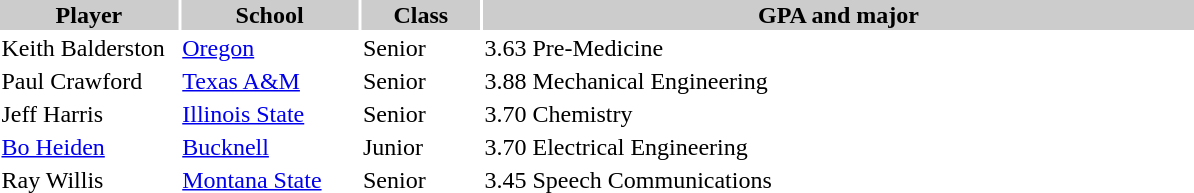<table style="width:800px" "border:'1' 'solid' 'gray' ">
<tr>
<th style="background:#ccc; width:15%;">Player</th>
<th style="background:#ccc; width:15%;">School</th>
<th style="background:#ccc; width:10%;">Class</th>
<th style="background:#ccc; width:60%;">GPA and major</th>
</tr>
<tr>
<td>Keith Balderston</td>
<td><a href='#'>Oregon</a></td>
<td>Senior</td>
<td>3.63 Pre-Medicine</td>
</tr>
<tr>
<td>Paul Crawford</td>
<td><a href='#'>Texas A&M</a></td>
<td>Senior</td>
<td>3.88 Mechanical Engineering</td>
</tr>
<tr>
<td>Jeff Harris</td>
<td><a href='#'>Illinois State</a></td>
<td>Senior</td>
<td>3.70 Chemistry</td>
</tr>
<tr>
<td><a href='#'>Bo Heiden</a></td>
<td><a href='#'>Bucknell</a></td>
<td>Junior</td>
<td>3.70 Electrical Engineering</td>
</tr>
<tr>
<td>Ray Willis</td>
<td><a href='#'>Montana State</a></td>
<td>Senior</td>
<td>3.45 Speech Communications</td>
</tr>
</table>
